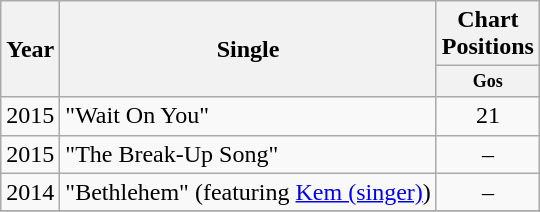<table class="wikitable" style="text-align:center;">
<tr>
<th rowspan="2">Year</th>
<th rowspan="2">Single</th>
<th colspan="1">Chart Positions</th>
</tr>
<tr style="font-size:smaller;">
<th style="width:3em; font-size:90%">Gos</th>
</tr>
<tr>
<td>2015</td>
<td align="left">"Wait On You"</td>
<td>21</td>
</tr>
<tr>
<td>2015</td>
<td align="left">"The Break-Up Song"</td>
<td>–</td>
</tr>
<tr>
<td>2014</td>
<td align="left">"Bethlehem" (featuring <a href='#'>Kem (singer)</a>)</td>
<td>–</td>
</tr>
<tr>
</tr>
</table>
